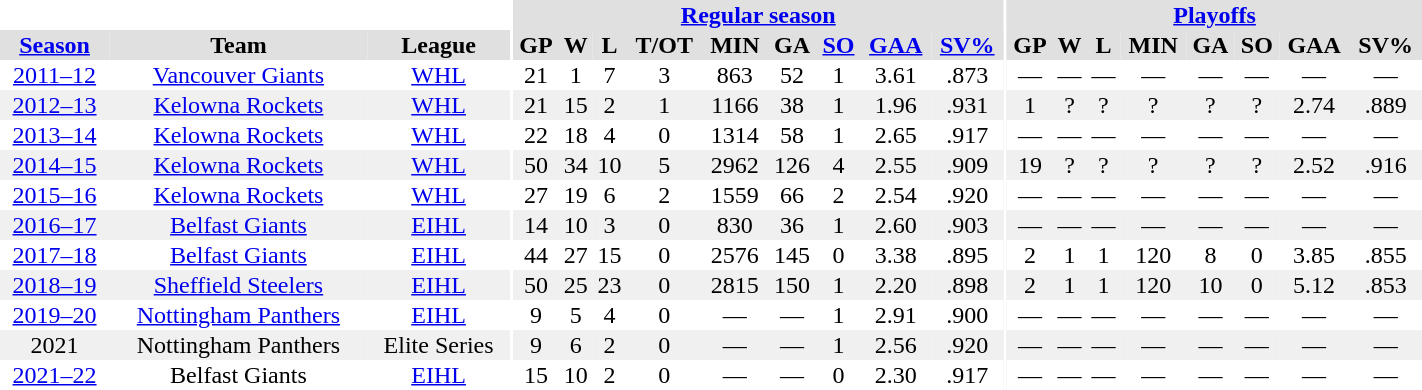<table border="0" cellpadding="1" cellspacing="0" style="text-align:center; width:75%">
<tr ALIGN="center" bgcolor="#e0e0e0">
<th align="center" colspan="3" bgcolor="#ffffff"></th>
<th align="center" rowspan="99" bgcolor="#ffffff"></th>
<th align="center" colspan="9" bgcolor="#e0e0e0"><a href='#'>Regular season</a></th>
<th align="center" rowspan="99" bgcolor="#ffffff"></th>
<th align="center" colspan="8" bgcolor="#e0e0e0"><a href='#'>Playoffs</a></th>
</tr>
<tr ALIGN="center" bgcolor="#e0e0e0">
<th><a href='#'>Season</a></th>
<th>Team</th>
<th>League</th>
<th>GP</th>
<th>W</th>
<th>L</th>
<th>T/OT</th>
<th>MIN</th>
<th>GA</th>
<th><a href='#'>SO</a></th>
<th><a href='#'>GAA</a></th>
<th><a href='#'>SV%</a></th>
<th>GP</th>
<th>W</th>
<th>L</th>
<th>MIN</th>
<th>GA</th>
<th>SO</th>
<th>GAA</th>
<th>SV%</th>
</tr>
<tr>
<td><a href='#'>2011–12</a></td>
<td><a href='#'>Vancouver Giants</a></td>
<td><a href='#'>WHL</a></td>
<td>21</td>
<td>1</td>
<td>7</td>
<td>3</td>
<td>863</td>
<td>52</td>
<td>1</td>
<td>3.61</td>
<td>.873</td>
<td>—</td>
<td>—</td>
<td>—</td>
<td>—</td>
<td>—</td>
<td>—</td>
<td>—</td>
<td>—</td>
</tr>
<tr bgcolor="#f0f0f0">
<td><a href='#'>2012–13</a></td>
<td><a href='#'>Kelowna Rockets</a></td>
<td><a href='#'>WHL</a></td>
<td>21</td>
<td>15</td>
<td>2</td>
<td>1</td>
<td>1166</td>
<td>38</td>
<td>1</td>
<td>1.96</td>
<td>.931</td>
<td>1</td>
<td>?</td>
<td>?</td>
<td>?</td>
<td>?</td>
<td>?</td>
<td>2.74</td>
<td>.889</td>
</tr>
<tr>
<td><a href='#'>2013–14</a></td>
<td><a href='#'>Kelowna Rockets</a></td>
<td><a href='#'>WHL</a></td>
<td>22</td>
<td>18</td>
<td>4</td>
<td>0</td>
<td>1314</td>
<td>58</td>
<td>1</td>
<td>2.65</td>
<td>.917</td>
<td>—</td>
<td>—</td>
<td>—</td>
<td>—</td>
<td>—</td>
<td>—</td>
<td>—</td>
<td>—</td>
</tr>
<tr bgcolor="#f0f0f0">
<td><a href='#'>2014–15</a></td>
<td><a href='#'>Kelowna Rockets</a></td>
<td><a href='#'>WHL</a></td>
<td>50</td>
<td>34</td>
<td>10</td>
<td>5</td>
<td>2962</td>
<td>126</td>
<td>4</td>
<td>2.55</td>
<td>.909</td>
<td>19</td>
<td>?</td>
<td>?</td>
<td>?</td>
<td>?</td>
<td>?</td>
<td>2.52</td>
<td>.916</td>
</tr>
<tr>
<td><a href='#'>2015–16</a></td>
<td><a href='#'>Kelowna Rockets</a></td>
<td><a href='#'>WHL</a></td>
<td>27</td>
<td>19</td>
<td>6</td>
<td>2</td>
<td>1559</td>
<td>66</td>
<td>2</td>
<td>2.54</td>
<td>.920</td>
<td>—</td>
<td>—</td>
<td>—</td>
<td>—</td>
<td>—</td>
<td>—</td>
<td>—</td>
<td>—</td>
</tr>
<tr bgcolor="#f0f0f0">
<td><a href='#'>2016–17</a></td>
<td><a href='#'>Belfast Giants</a></td>
<td><a href='#'>EIHL</a></td>
<td>14</td>
<td>10</td>
<td>3</td>
<td>0</td>
<td>830</td>
<td>36</td>
<td>1</td>
<td>2.60</td>
<td>.903</td>
<td>—</td>
<td>—</td>
<td>—</td>
<td>—</td>
<td>—</td>
<td>—</td>
<td>—</td>
<td>—</td>
</tr>
<tr>
<td><a href='#'>2017–18</a></td>
<td><a href='#'>Belfast Giants</a></td>
<td><a href='#'>EIHL</a></td>
<td>44</td>
<td>27</td>
<td>15</td>
<td>0</td>
<td>2576</td>
<td>145</td>
<td>0</td>
<td>3.38</td>
<td>.895</td>
<td>2</td>
<td>1</td>
<td>1</td>
<td>120</td>
<td>8</td>
<td>0</td>
<td>3.85</td>
<td>.855</td>
</tr>
<tr bgcolor="#f0f0f0">
<td><a href='#'>2018–19</a></td>
<td><a href='#'>Sheffield Steelers</a></td>
<td><a href='#'>EIHL</a></td>
<td>50</td>
<td>25</td>
<td>23</td>
<td>0</td>
<td>2815</td>
<td>150</td>
<td>1</td>
<td>2.20</td>
<td>.898</td>
<td>2</td>
<td>1</td>
<td>1</td>
<td>120</td>
<td>10</td>
<td>0</td>
<td>5.12</td>
<td>.853</td>
</tr>
<tr>
<td><a href='#'>2019–20</a></td>
<td><a href='#'>Nottingham Panthers</a></td>
<td><a href='#'>EIHL</a></td>
<td>9</td>
<td>5</td>
<td>4</td>
<td>0</td>
<td>—</td>
<td>—</td>
<td>1</td>
<td>2.91</td>
<td>.900</td>
<td>—</td>
<td>—</td>
<td>—</td>
<td>—</td>
<td>—</td>
<td>—</td>
<td>—</td>
<td>—</td>
</tr>
<tr>
</tr>
<tr>
</tr>
<tr bgcolor="#f0f0f0">
<td>2021</td>
<td>Nottingham Panthers</td>
<td>Elite Series</td>
<td>9</td>
<td>6</td>
<td>2</td>
<td>0</td>
<td>—</td>
<td>—</td>
<td>1</td>
<td>2.56</td>
<td>.920</td>
<td>—</td>
<td>—</td>
<td>—</td>
<td>—</td>
<td>—</td>
<td>—</td>
<td>—</td>
<td>—</td>
</tr>
<tr>
<td><a href='#'>2021–22</a></td>
<td>Belfast Giants</td>
<td><a href='#'>EIHL</a></td>
<td>15</td>
<td>10</td>
<td>2</td>
<td>0</td>
<td>—</td>
<td>—</td>
<td>0</td>
<td>2.30</td>
<td>.917</td>
<td>—</td>
<td>—</td>
<td>—</td>
<td>—</td>
<td>—</td>
<td>—</td>
<td>—</td>
<td>—</td>
</tr>
</table>
